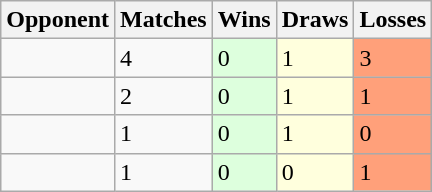<table class="wikitable">
<tr>
<th>Opponent</th>
<th>Matches</th>
<th>Wins</th>
<th>Draws</th>
<th>Losses</th>
</tr>
<tr>
<td></td>
<td>4</td>
<td style="background:#dfd;">0</td>
<td style="background:#ffffdd;">1</td>
<td style="background:#ffa07a;">3</td>
</tr>
<tr>
<td></td>
<td>2</td>
<td style="background:#dfd;">0</td>
<td style="background:#ffffdd;">1</td>
<td style="background:#ffa07a;">1</td>
</tr>
<tr>
<td></td>
<td>1</td>
<td style="background:#dfd;">0</td>
<td style="background:#ffffdd;">1</td>
<td style="background:#ffa07a;">0</td>
</tr>
<tr>
<td></td>
<td>1</td>
<td style="background:#dfd;">0</td>
<td style="background:#ffffdd;">0</td>
<td style="background:#ffa07a;">1</td>
</tr>
</table>
